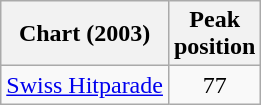<table class="wikitable">
<tr>
<th>Chart (2003)</th>
<th>Peak<br>position</th>
</tr>
<tr>
<td><a href='#'>Swiss Hitparade</a></td>
<td align="center">77</td>
</tr>
</table>
